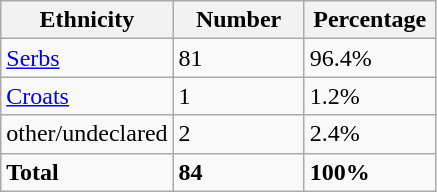<table class="wikitable">
<tr>
<th width="100px">Ethnicity</th>
<th width="80px">Number</th>
<th width="80px">Percentage</th>
</tr>
<tr>
<td><a href='#'>Serbs</a></td>
<td>81</td>
<td>96.4%</td>
</tr>
<tr>
<td><a href='#'>Croats</a></td>
<td>1</td>
<td>1.2%</td>
</tr>
<tr>
<td>other/undeclared</td>
<td>2</td>
<td>2.4%</td>
</tr>
<tr>
<td><strong>Total</strong></td>
<td><strong>84</strong></td>
<td><strong>100%</strong></td>
</tr>
</table>
